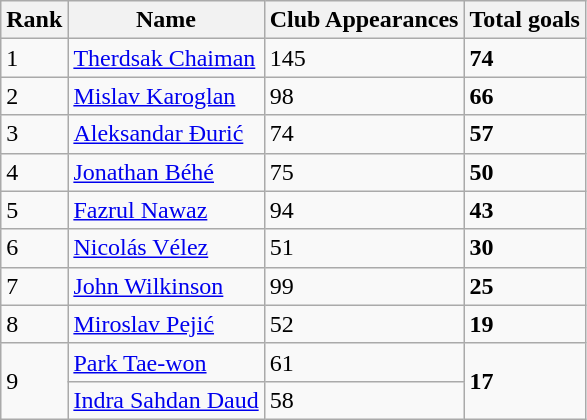<table class="wikitable">
<tr>
<th>Rank</th>
<th>Name</th>
<th>Club Appearances</th>
<th>Total goals</th>
</tr>
<tr>
<td>1</td>
<td> <a href='#'>Therdsak Chaiman</a></td>
<td>145</td>
<td><strong>74</strong></td>
</tr>
<tr>
<td>2</td>
<td> <a href='#'>Mislav Karoglan</a></td>
<td>98</td>
<td><strong>66</strong></td>
</tr>
<tr>
<td>3</td>
<td> <a href='#'>Aleksandar Đurić</a></td>
<td>74</td>
<td><strong>57</strong></td>
</tr>
<tr>
<td>4</td>
<td> <a href='#'>Jonathan Béhé</a></td>
<td>75</td>
<td><strong>50</strong></td>
</tr>
<tr>
<td>5</td>
<td> <a href='#'>Fazrul Nawaz</a></td>
<td>94</td>
<td><strong>43</strong></td>
</tr>
<tr>
<td>6</td>
<td> <a href='#'>Nicolás Vélez</a></td>
<td>51</td>
<td><strong>30</strong></td>
</tr>
<tr>
<td>7</td>
<td> <a href='#'>John Wilkinson</a></td>
<td>99</td>
<td><strong>25</strong></td>
</tr>
<tr>
<td>8</td>
<td> <a href='#'>Miroslav Pejić</a></td>
<td>52</td>
<td><strong>19</strong></td>
</tr>
<tr>
<td rowspan="2">9</td>
<td> <a href='#'>Park Tae-won</a></td>
<td>61</td>
<td rowspan="2"><strong>17</strong></td>
</tr>
<tr>
<td> <a href='#'>Indra Sahdan Daud</a></td>
<td>58</td>
</tr>
</table>
